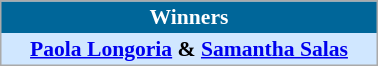<table align=center cellpadding="2" cellspacing="0" style="background: #f9f9f9; border: 1px #aaa solid; border-collapse: collapse; font-size: 90%;" width=20%>
<tr align=center bgcolor=#006699 style="color:white;">
<th width=100%><strong>Winners</strong></th>
</tr>
<tr align=center bgcolor=#D0E7FF>
<td align=center> <strong><a href='#'>Paola Longoria</a> & <a href='#'>Samantha Salas</a></strong></td>
</tr>
</table>
